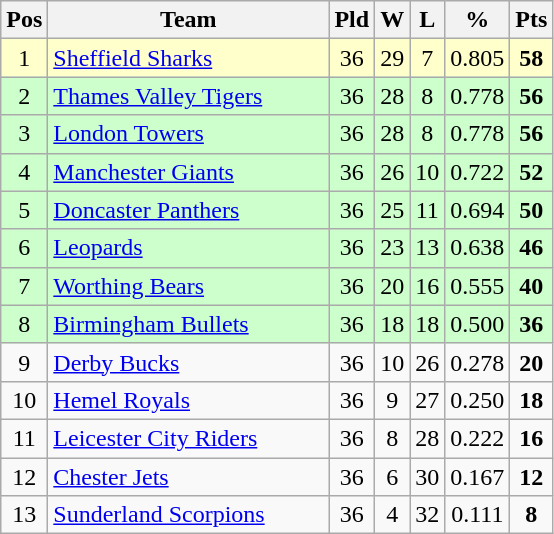<table class="wikitable" style="text-align: center;">
<tr>
<th>Pos</th>
<th scope="col" style="width: 180px;">Team</th>
<th>Pld</th>
<th>W</th>
<th>L</th>
<th>%</th>
<th>Pts</th>
</tr>
<tr style="background: #ffffcc;">
<td>1</td>
<td style="text-align:left;"><a href='#'>Sheffield Sharks</a></td>
<td>36</td>
<td>29</td>
<td>7</td>
<td>0.805</td>
<td><strong>58</strong></td>
</tr>
<tr style="background: #ccffcc;">
<td>2</td>
<td style="text-align:left;"><a href='#'>Thames Valley Tigers</a></td>
<td>36</td>
<td>28</td>
<td>8</td>
<td>0.778</td>
<td><strong>56</strong></td>
</tr>
<tr style="background: #ccffcc;">
<td>3</td>
<td style="text-align:left;"><a href='#'>London Towers</a></td>
<td>36</td>
<td>28</td>
<td>8</td>
<td>0.778</td>
<td><strong>56</strong></td>
</tr>
<tr style="background: #ccffcc;">
<td>4</td>
<td style="text-align:left;"><a href='#'>Manchester Giants</a></td>
<td>36</td>
<td>26</td>
<td>10</td>
<td>0.722</td>
<td><strong>52</strong></td>
</tr>
<tr style="background: #ccffcc;">
<td>5</td>
<td style="text-align:left;"><a href='#'>Doncaster Panthers</a></td>
<td>36</td>
<td>25</td>
<td>11</td>
<td>0.694</td>
<td><strong>50</strong></td>
</tr>
<tr style="background: #ccffcc;">
<td>6</td>
<td style="text-align:left;"><a href='#'>Leopards</a></td>
<td>36</td>
<td>23</td>
<td>13</td>
<td>0.638</td>
<td><strong>46</strong></td>
</tr>
<tr style="background: #ccffcc;">
<td>7</td>
<td style="text-align:left;"><a href='#'>Worthing Bears</a></td>
<td>36</td>
<td>20</td>
<td>16</td>
<td>0.555</td>
<td><strong>40</strong></td>
</tr>
<tr style="background: #ccffcc;">
<td>8</td>
<td style="text-align:left;"><a href='#'>Birmingham Bullets</a></td>
<td>36</td>
<td>18</td>
<td>18</td>
<td>0.500</td>
<td><strong>36</strong></td>
</tr>
<tr style="background: ;">
<td>9</td>
<td style="text-align:left;"><a href='#'>Derby Bucks</a></td>
<td>36</td>
<td>10</td>
<td>26</td>
<td>0.278</td>
<td><strong>20</strong></td>
</tr>
<tr style="background: ;">
<td>10</td>
<td style="text-align:left;"><a href='#'>Hemel Royals</a></td>
<td>36</td>
<td>9</td>
<td>27</td>
<td>0.250</td>
<td><strong>18</strong></td>
</tr>
<tr style="background: ;">
<td>11</td>
<td style="text-align:left;"><a href='#'>Leicester City Riders</a></td>
<td>36</td>
<td>8</td>
<td>28</td>
<td>0.222</td>
<td><strong>16</strong></td>
</tr>
<tr style="background: ;">
<td>12</td>
<td style="text-align:left;"><a href='#'>Chester Jets</a></td>
<td>36</td>
<td>6</td>
<td>30</td>
<td>0.167</td>
<td><strong>12</strong></td>
</tr>
<tr style="background: ;">
<td>13</td>
<td style="text-align:left;"><a href='#'>Sunderland Scorpions</a></td>
<td>36</td>
<td>4</td>
<td>32</td>
<td>0.111</td>
<td><strong>8</strong></td>
</tr>
</table>
